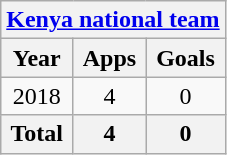<table class="wikitable" style="text-align:center">
<tr>
<th colspan=3><a href='#'>Kenya national team</a></th>
</tr>
<tr>
<th>Year</th>
<th>Apps</th>
<th>Goals</th>
</tr>
<tr>
<td>2018</td>
<td>4</td>
<td>0</td>
</tr>
<tr>
<th>Total</th>
<th>4</th>
<th>0</th>
</tr>
</table>
